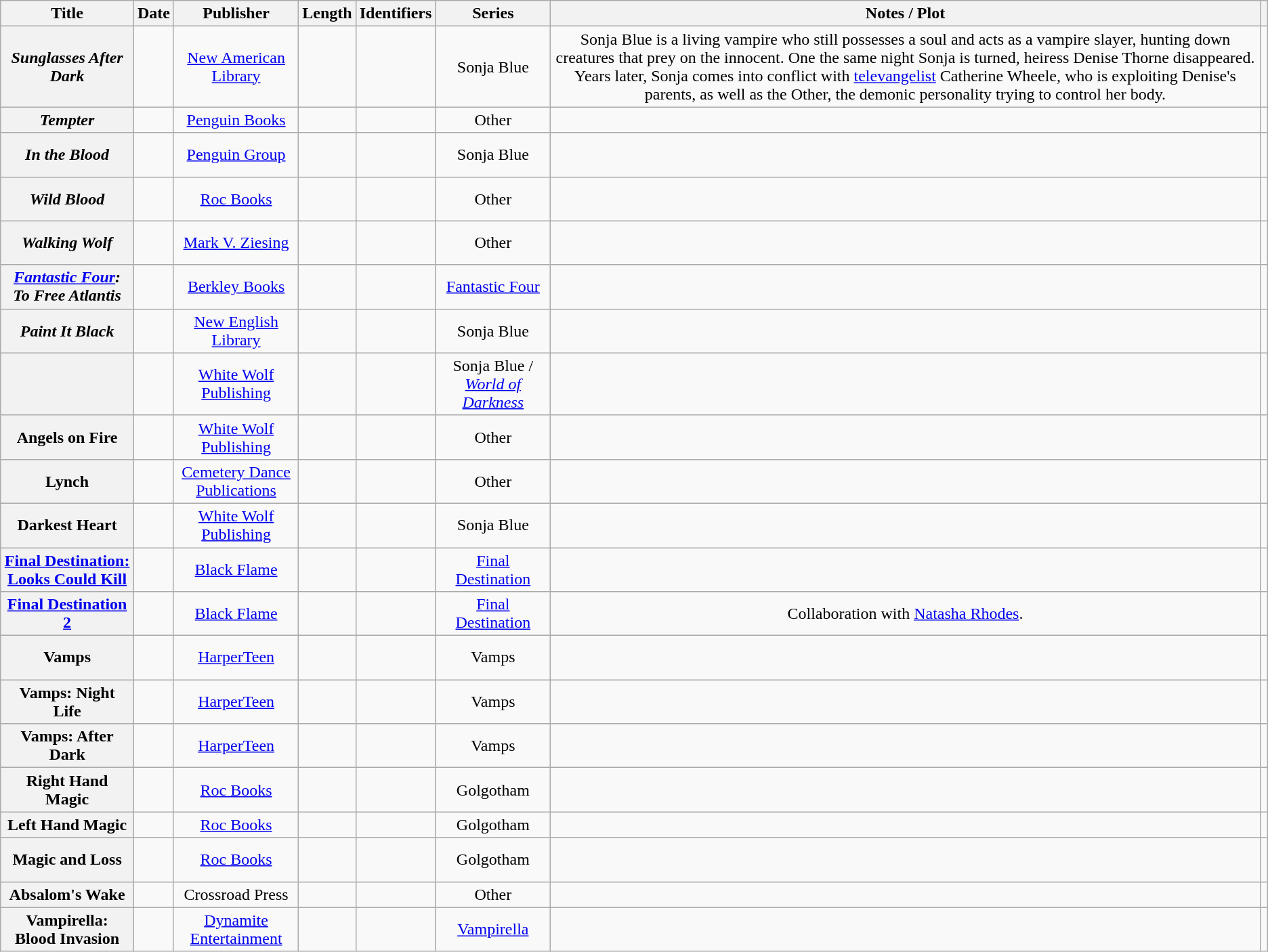<table class="wikitable sortable plainrowheaders"  style="text-align:center;">
<tr>
<th scope="col">Title</th>
<th scope="col">Date</th>
<th scope="col">Publisher</th>
<th scope="col">Length</th>
<th scope="col" class="unsortable">Identifiers</th>
<th scope="col">Series</th>
<th scope="col" class="unsortable">Notes / Plot</th>
<th scope="col" class="unsortable"></th>
</tr>
<tr>
<th scope="row"><em>Sunglasses After Dark</em></th>
<td></td>
<td><a href='#'>New American Library</a></td>
<td></td>
<td><br><br></td>
<td>Sonja Blue</td>
<td>Sonja Blue is a living vampire who still possesses a soul and acts as a vampire slayer, hunting down creatures that prey on the innocent. One the same night Sonja is turned, heiress Denise Thorne disappeared. Years later, Sonja comes into conflict with <a href='#'>televangelist</a> Catherine Wheele, who is exploiting Denise's parents, as well as the Other, the demonic personality trying to control her body.</td>
<td></td>
</tr>
<tr>
<th scope="row"><em>Tempter</em></th>
<td></td>
<td><a href='#'>Penguin Books</a></td>
<td></td>
<td><br></td>
<td>Other</td>
<td></td>
<td></td>
</tr>
<tr>
<th scope="row"><em>In the Blood</em></th>
<td></td>
<td><a href='#'>Penguin Group</a></td>
<td></td>
<td><br><br></td>
<td>Sonja Blue</td>
<td></td>
<td></td>
</tr>
<tr>
<th scope="row"><em>Wild Blood</em></th>
<td></td>
<td><a href='#'>Roc Books</a></td>
<td></td>
<td><br><br></td>
<td>Other</td>
<td></td>
<td></td>
</tr>
<tr>
<th scope="row"><em>Walking Wolf</em></th>
<td></td>
<td><a href='#'>Mark V. Ziesing</a></td>
<td></td>
<td><br><br></td>
<td>Other</td>
<td></td>
<td></td>
</tr>
<tr>
<th scope="row"><em><a href='#'>Fantastic Four</a>: To Free Atlantis</em></th>
<td></td>
<td><a href='#'>Berkley Books</a></td>
<td></td>
<td><br><br></td>
<td><a href='#'>Fantastic Four</a></td>
<td></td>
<td></td>
</tr>
<tr>
<th scope="row"><em>Paint It Black</em></th>
<td></td>
<td><a href='#'>New English Library</a></td>
<td></td>
<td><br></td>
<td>Sonja Blue</td>
<td></td>
<td></td>
</tr>
<tr>
<th scope="row"><em></em></th>
<td></td>
<td><a href='#'>White Wolf Publishing</a></td>
<td></td>
<td><br></td>
<td>Sonja Blue / <em><a href='#'>World of Darkness</a></td>
<td></td>
<td></td>
</tr>
<tr>
<th scope="row"></em>Angels on Fire<em></th>
<td></td>
<td><a href='#'>White Wolf Publishing</a></td>
<td></td>
<td><br></td>
<td>Other</td>
<td></td>
<td></td>
</tr>
<tr>
<th scope="row"></em>Lynch<em></th>
<td></td>
<td><a href='#'>Cemetery Dance Publications</a></td>
<td></td>
<td><br></td>
<td>Other</td>
<td></td>
<td></td>
</tr>
<tr>
<th scope="row"></em>Darkest Heart<em></th>
<td></td>
<td><a href='#'>White Wolf Publishing</a></td>
<td></td>
<td><br><br></td>
<td>Sonja Blue</td>
<td></td>
<td></td>
</tr>
<tr>
<th scope="row"></em><a href='#'>Final Destination: Looks Could Kill</a><em></th>
<td></td>
<td><a href='#'>Black Flame</a></td>
<td></td>
<td><br></td>
<td></em><a href='#'>Final Destination</a><em></td>
<td></td>
<td></td>
</tr>
<tr>
<th scope="row"></em><a href='#'>Final Destination 2</a><em></th>
<td></td>
<td><a href='#'>Black Flame</a></td>
<td></td>
<td><br></td>
<td></em><a href='#'>Final Destination</a><em></td>
<td>Collaboration with <a href='#'>Natasha Rhodes</a>.</td>
<td></td>
</tr>
<tr>
<th scope="row"></em>Vamps<em></th>
<td></td>
<td><a href='#'>HarperTeen</a></td>
<td></td>
<td><br><br></td>
<td></em>Vamps<em></td>
<td></td>
<td></td>
</tr>
<tr>
<th scope="row"></em>Vamps: Night Life<em></th>
<td></td>
<td><a href='#'>HarperTeen</a></td>
<td></td>
<td><br><br></td>
<td></em>Vamps<em></td>
<td></td>
<td></td>
</tr>
<tr>
<th scope="row"></em>Vamps: After Dark<em></th>
<td></td>
<td><a href='#'>HarperTeen</a></td>
<td></td>
<td><br><br></td>
<td></em>Vamps<em></td>
<td></td>
<td></td>
</tr>
<tr>
<th scope="row"></em>Right Hand Magic<em></th>
<td></td>
<td><a href='#'>Roc Books</a></td>
<td></td>
<td><br><br></td>
<td></em>Golgotham<em></td>
<td></td>
<td></td>
</tr>
<tr>
<th scope="row"></em>Left Hand Magic<em></th>
<td></td>
<td><a href='#'>Roc Books</a></td>
<td></td>
<td><br></td>
<td></em>Golgotham<em></td>
<td></td>
<td></td>
</tr>
<tr>
<th scope="row"></em>Magic and Loss<em></th>
<td></td>
<td><a href='#'>Roc Books</a></td>
<td></td>
<td><br><br></td>
<td></em>Golgotham<em></td>
<td></td>
<td></td>
</tr>
<tr>
<th scope="row"></em>Absalom's Wake<em></th>
<td></td>
<td>Crossroad Press</td>
<td></td>
<td></td>
<td>Other</td>
<td></td>
<td></td>
</tr>
<tr>
<th scope="row"></em>Vampirella: Blood Invasion<em></th>
<td></td>
<td><a href='#'>Dynamite Entertainment</a></td>
<td></td>
<td></td>
<td></em><a href='#'>Vampirella</a><em></td>
<td></td>
<td></td>
</tr>
</table>
